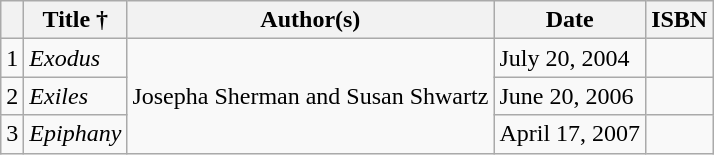<table class="wikitable">
<tr>
<th></th>
<th>Title †</th>
<th>Author(s)</th>
<th>Date</th>
<th>ISBN</th>
</tr>
<tr>
<td>1</td>
<td><em>Exodus</em></td>
<td rowspan="3">Josepha Sherman and Susan Shwartz</td>
<td>July 20, 2004</td>
<td></td>
</tr>
<tr>
<td>2</td>
<td><em>Exiles</em></td>
<td>June 20, 2006</td>
<td></td>
</tr>
<tr>
<td>3</td>
<td><em>Epiphany</em></td>
<td>April 17, 2007</td>
<td></td>
</tr>
</table>
